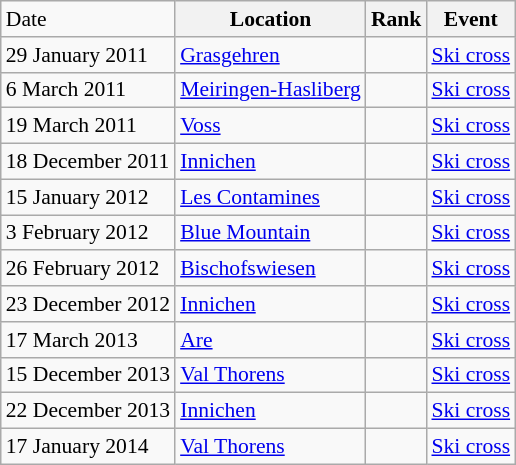<table class="wikitable sortable" style="font-size:90%" style="text-align:center">
<tr>
<td>Date</td>
<th>Location</th>
<th>Rank</th>
<th>Event</th>
</tr>
<tr>
<td>29 January 2011</td>
<td><a href='#'>Grasgehren</a></td>
<td></td>
<td><a href='#'>Ski cross</a></td>
</tr>
<tr>
<td>6 March 2011</td>
<td><a href='#'>Meiringen-Hasliberg</a></td>
<td></td>
<td><a href='#'>Ski cross</a></td>
</tr>
<tr>
<td>19 March 2011</td>
<td><a href='#'>Voss</a></td>
<td></td>
<td><a href='#'>Ski cross</a></td>
</tr>
<tr>
<td>18 December 2011</td>
<td><a href='#'>Innichen</a></td>
<td></td>
<td><a href='#'>Ski cross</a></td>
</tr>
<tr>
<td>15 January 2012</td>
<td><a href='#'>Les Contamines</a></td>
<td></td>
<td><a href='#'>Ski cross</a></td>
</tr>
<tr>
<td>3 February 2012</td>
<td><a href='#'>Blue Mountain</a></td>
<td></td>
<td><a href='#'>Ski cross</a></td>
</tr>
<tr>
<td>26 February 2012</td>
<td><a href='#'>Bischofswiesen</a></td>
<td></td>
<td><a href='#'>Ski cross</a></td>
</tr>
<tr>
<td>23 December 2012</td>
<td><a href='#'>Innichen</a></td>
<td></td>
<td><a href='#'>Ski cross</a></td>
</tr>
<tr>
<td>17 March 2013</td>
<td><a href='#'>Are</a></td>
<td></td>
<td><a href='#'>Ski cross</a></td>
</tr>
<tr>
<td>15 December 2013</td>
<td><a href='#'>Val Thorens</a></td>
<td></td>
<td><a href='#'>Ski cross</a></td>
</tr>
<tr>
<td>22 December 2013</td>
<td><a href='#'>Innichen</a></td>
<td></td>
<td><a href='#'>Ski cross</a></td>
</tr>
<tr>
<td>17 January 2014</td>
<td><a href='#'>Val Thorens</a></td>
<td></td>
<td><a href='#'>Ski cross</a></td>
</tr>
</table>
